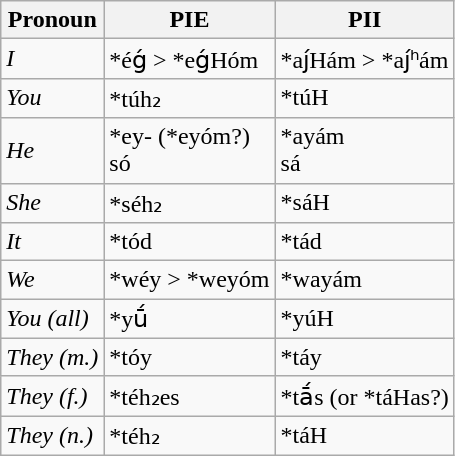<table class="wikitable sortable">
<tr>
<th>Pronoun</th>
<th>PIE</th>
<th>PII</th>
</tr>
<tr>
<td><em>I</em></td>
<td>*éǵ > *eǵHóm</td>
<td>*aȷ́Hám > *aȷ́ʰám</td>
</tr>
<tr>
<td><em>You</em></td>
<td>*túh₂</td>
<td>*túH</td>
</tr>
<tr>
<td><em>He</em></td>
<td>*ey- (*eyóm?)<br>só</td>
<td>*ayám<br>sá</td>
</tr>
<tr>
<td><em>She</em></td>
<td>*séh₂</td>
<td>*sáH</td>
</tr>
<tr>
<td><em>It</em></td>
<td>*tód</td>
<td>*tád</td>
</tr>
<tr>
<td><em>We</em></td>
<td>*wéy > *weyóm</td>
<td>*wayám</td>
</tr>
<tr>
<td><em>You (all)</em></td>
<td>*yū́</td>
<td>*yúH</td>
</tr>
<tr>
<td><em>They (m.)</em></td>
<td>*tóy</td>
<td>*táy</td>
</tr>
<tr>
<td><em>They (f.)</em></td>
<td>*téh₂es</td>
<td>*tā́s (or *táHas?)</td>
</tr>
<tr>
<td><em>They (n.)</em></td>
<td>*téh₂</td>
<td>*táH</td>
</tr>
</table>
